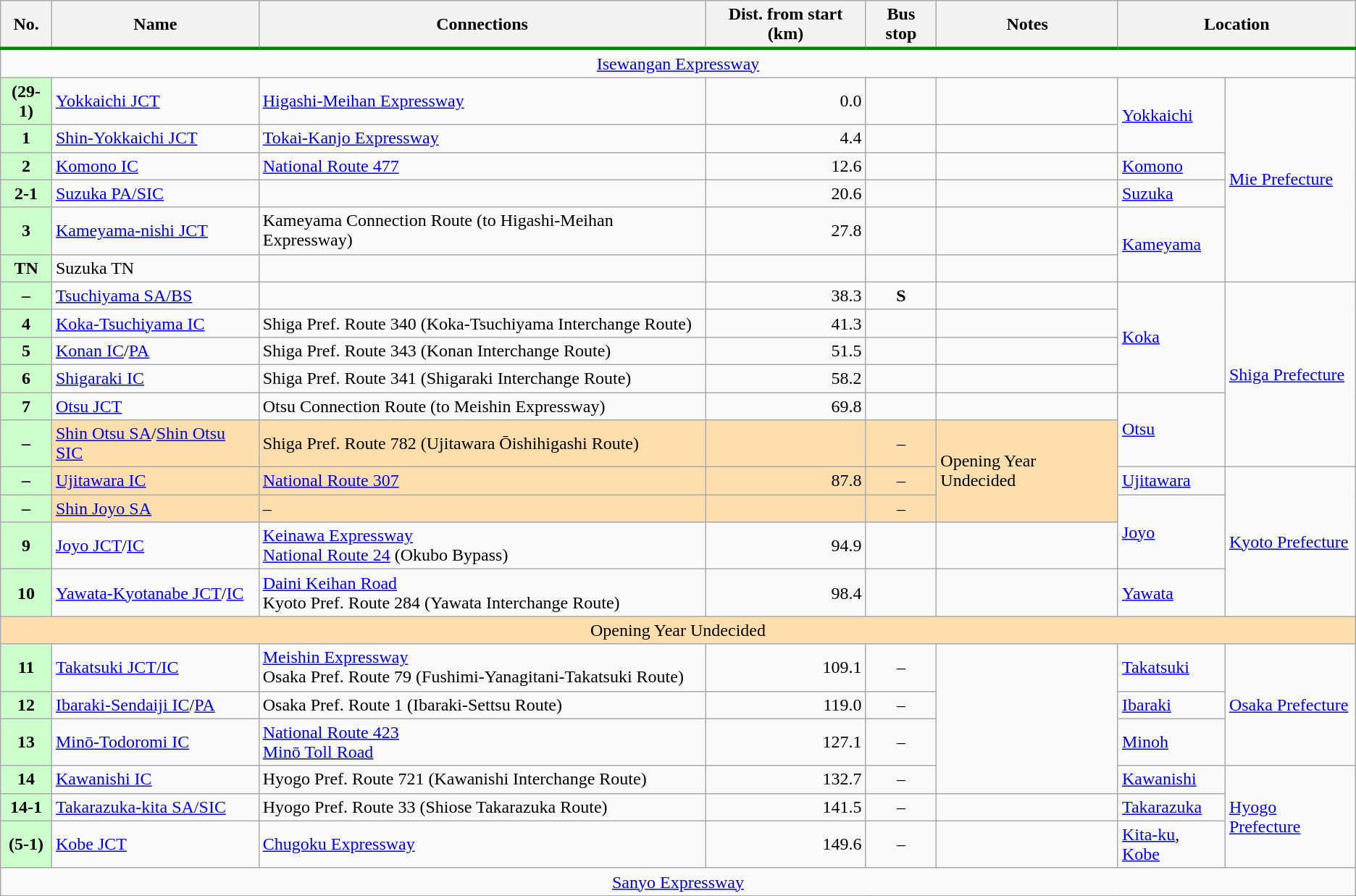<table class="wikitable">
<tr>
<th style="border-bottom:3px solid green;">No.</th>
<th style="border-bottom:3px solid green;">Name</th>
<th style="border-bottom:3px solid green;">Connections</th>
<th style="border-bottom:3px solid green;">Dist. from start (km)</th>
<th style="border-bottom:3px solid green;">Bus stop</th>
<th style="border-bottom:3px solid green;">Notes</th>
<th style="border-bottom:3px solid green;" colspan=2>Location</th>
</tr>
<tr>
<td colspan="8" style="text-align:center;"> <a href='#'>Isewangan Expressway</a></td>
</tr>
<tr>
<th style="background-color:#CFC">(29-1)</th>
<td><a href='#'>Yokkaichi JCT</a></td>
<td> <a href='#'>Higashi-Meihan Expressway</a></td>
<td style="text-align:right">0.0</td>
<td style="text-align:center"></td>
<td></td>
<td rowspan="2"><a href='#'>Yokkaichi</a></td>
<td rowspan="6"><a href='#'>Mie Prefecture</a></td>
</tr>
<tr>
<th style="background-color:#CFC;">1</th>
<td><a href='#'>Shin-Yokkaichi JCT</a></td>
<td> <a href='#'>Tokai-Kanjo Expressway</a></td>
<td style="text-align:right">4.4</td>
<td style="text-align:center"></td>
<td></td>
</tr>
<tr>
<th style="background-color:#CFC;">2</th>
<td><a href='#'>Komono IC</a></td>
<td><a href='#'>National Route 477</a></td>
<td style="text-align:right">12.6</td>
<td style="text-align:center"></td>
<td></td>
<td><a href='#'>Komono</a></td>
</tr>
<tr>
<th style="background-color:#CFC;">2-1</th>
<td><a href='#'>Suzuka PA/SIC</a></td>
<td></td>
<td style="text-align:right">20.6</td>
<td style="text-align:center"></td>
<td></td>
<td><a href='#'>Suzuka</a></td>
</tr>
<tr>
<th style="background-color:#CFC;">3</th>
<td><a href='#'>Kameyama-nishi JCT</a></td>
<td>Kameyama Connection Route (to Higashi-Meihan Expressway)</td>
<td style="text-align:right;">27.8</td>
<td style="text-align:center;"></td>
<td></td>
<td rowspan=2><a href='#'>Kameyama</a></td>
</tr>
<tr>
<th style="background-color:#CFC;">TN</th>
<td>Suzuka TN</td>
<td></td>
<td style="text-align:right;"></td>
<td style="text-align:center;"></td>
<td></td>
</tr>
<tr>
<th style="background-color:#CFC;">–</th>
<td><a href='#'>Tsuchiyama SA/BS</a></td>
<td></td>
<td style="text-align:right;">38.3</td>
<td style="text-align:center;"><strong>S</strong></td>
<td></td>
<td rowspan=4><a href='#'>Koka</a></td>
<td rowspan=6><a href='#'>Shiga Prefecture</a></td>
</tr>
<tr>
<th style="background-color:#CFC;">4</th>
<td><a href='#'>Koka-Tsuchiyama IC</a></td>
<td>Shiga Pref. Route 340 (Koka-Tsuchiyama Interchange Route)</td>
<td style="text-align:right;">41.3</td>
<td style="text-align:center;"></td>
<td></td>
</tr>
<tr>
<th style="background-color:#CFC;">5</th>
<td><a href='#'>Konan IC</a>/<a href='#'>PA</a></td>
<td>Shiga Pref. Route 343 (Konan Interchange Route)</td>
<td style="text-align:right;">51.5</td>
<td style="text-align:center;"></td>
<td></td>
</tr>
<tr>
<th style="background-color:#CFC;">6</th>
<td><a href='#'>Shigaraki IC</a></td>
<td>Shiga Pref. Route 341 (Shigaraki Interchange Route)</td>
<td style="text-align:right;">58.2</td>
<td style="text-align:center;"></td>
<td></td>
</tr>
<tr>
<th style="background-color:#CFC;">7</th>
<td><a href='#'>Otsu JCT</a></td>
<td>Otsu Connection Route (to Meishin Expressway)</td>
<td style="text-align:right;">69.8</td>
<td style="text-align:center;"></td>
<td></td>
<td rowspan=2><a href='#'>Otsu</a></td>
</tr>
<tr>
<th style="background-color:#CFC;">–</th>
<td style="background-color:#ffdead;"><a href='#'> Shin Otsu SA</a>/<a href='#'>Shin Otsu SIC</a></td>
<td style="background-color:#ffdead;">Shiga Pref. Route 782 (Ujitawara Ōishihigashi Route)</td>
<td style="background-color:#ffdead;text-align:right"></td>
<td style="background-color:#ffdead;text-align:center">–</td>
<td style="background-color:#ffdead;" rowspan=3>Opening Year Undecided</td>
</tr>
<tr>
<th style="background-color:#cfc;">–</th>
<td style="background-color:#ffdead;"><a href='#'>Ujitawara IC</a></td>
<td style="background-color:#ffdead;"><a href='#'>National Route 307</a></td>
<td style="background-color:#ffdead;text-align:right">87.8</td>
<td style="background-color:#ffdead;text-align:center">–</td>
<td><a href='#'>Ujitawara</a></td>
<td rowspan=4><a href='#'>Kyoto Prefecture</a></td>
</tr>
<tr>
<th style="background-color:#cfc;">–</th>
<td style="background-color:#ffdead;"><a href='#'>Shin Joyo SA</a></td>
<td style="background-color:#ffdead;">–</td>
<td style="background-color:#ffdead;text-align:right"></td>
<td style="background-color:#ffdead;text-align:center">–</td>
<td rowspan=2><a href='#'>Joyo</a></td>
</tr>
<tr>
<th style="background-color:#CFC;">9</th>
<td><a href='#'>Joyo JCT</a>/<a href='#'>IC</a></td>
<td> <a href='#'>Keinawa Expressway</a><br><a href='#'>National Route 24</a> (Okubo Bypass)</td>
<td style="text-align:right">94.9</td>
<td style="text-align:center"></td>
<td></td>
</tr>
<tr>
<th style="background-color:#CFC;">10</th>
<td><a href='#'>Yawata-Kyotanabe JCT</a>/<a href='#'>IC</a></td>
<td> <a href='#'>Daini Keihan Road</a><br>Kyoto Pref. Route 284 (Yawata Interchange Route)</td>
<td style="text-align:right">98.4</td>
<td style="text-align:center"></td>
<td></td>
<td><a href='#'>Yawata</a></td>
</tr>
<tr>
<td colspan=8 style="text-align:center; background-color:#ffdead;">Opening Year Undecided</td>
</tr>
<tr>
<th style="background-color:#CFC;">11</th>
<td><a href='#'>Takatsuki JCT/IC</a></td>
<td> <a href='#'>Meishin Expressway</a><br>Osaka Pref. Route 79 (Fushimi-Yanagitani-Takatsuki Route)</td>
<td style="text-align:right;">109.1</td>
<td style="text-align:center;">–</td>
<td rowspan="4"></td>
<td><a href='#'>Takatsuki</a></td>
<td rowspan="3"><a href='#'>Osaka Prefecture</a></td>
</tr>
<tr>
<th style="background-color:#CFC;">12</th>
<td><a href='#'>Ibaraki-Sendaiji IC</a>/<a href='#'>PA</a></td>
<td>Osaka Pref. Route 1 (Ibaraki-Settsu Route)</td>
<td style="text-align:right;">119.0</td>
<td style="text-align:center;">–</td>
<td><a href='#'>Ibaraki</a></td>
</tr>
<tr>
<th style="background-color:#CFC;">13</th>
<td><a href='#'>Minō-Todoromi IC</a></td>
<td><a href='#'>National Route 423</a><br><a href='#'>Minō Toll Road</a></td>
<td style="text-align:right;">127.1</td>
<td style="text-align:center;">–</td>
<td><a href='#'>Minoh</a></td>
</tr>
<tr>
<th style="background-color:#CFC;">14</th>
<td><a href='#'>Kawanishi IC</a></td>
<td>Hyogo Pref. Route 721 (Kawanishi Interchange Route)</td>
<td style="text-align:right;">132.7</td>
<td style="text-align:center;">–</td>
<td><a href='#'>Kawanishi</a></td>
<td rowspan="3"><a href='#'>Hyogo Prefecture</a></td>
</tr>
<tr>
<th style="background-color:#CFC;">14-1</th>
<td><a href='#'>Takarazuka-kita SA/SIC</a></td>
<td>Hyogo Pref. Route 33 (Shiose Takarazuka Route)</td>
<td style="text-align:right">141.5</td>
<td style="text-align:center">–</td>
<td></td>
<td><a href='#'>Takarazuka</a></td>
</tr>
<tr>
<th style="background-color:#cfc;">(5-1)</th>
<td><a href='#'>Kobe JCT</a></td>
<td> <a href='#'>Chugoku Expressway</a></td>
<td style="text-align:right">149.6</td>
<td style="text-align:center">–</td>
<td></td>
<td><a href='#'>Kita-ku</a>, <a href='#'>Kobe</a></td>
</tr>
<tr>
<td colspan=8 style="text-align:center;"> <a href='#'>Sanyo Expressway</a></td>
</tr>
</table>
